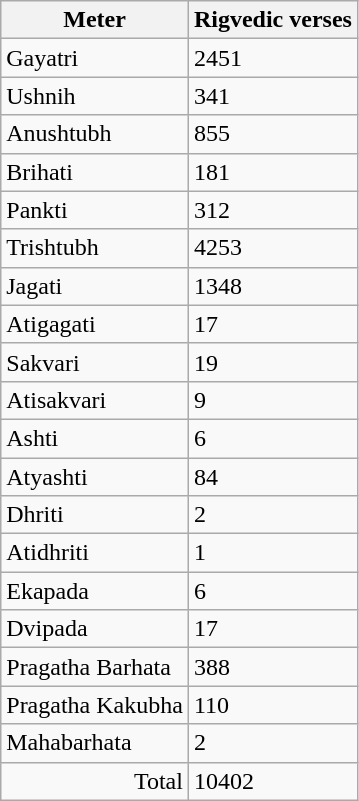<table class="wikitable sortable mw-collapsible mw-collapsed">
<tr>
<th>Meter</th>
<th>Rigvedic verses</th>
</tr>
<tr>
<td>Gayatri</td>
<td>2451</td>
</tr>
<tr>
<td>Ushnih</td>
<td>341</td>
</tr>
<tr>
<td>Anushtubh</td>
<td>855</td>
</tr>
<tr>
<td>Brihati</td>
<td>181</td>
</tr>
<tr>
<td>Pankti</td>
<td>312</td>
</tr>
<tr>
<td>Trishtubh</td>
<td>4253</td>
</tr>
<tr>
<td>Jagati</td>
<td>1348</td>
</tr>
<tr>
<td>Atigagati</td>
<td>17</td>
</tr>
<tr>
<td>Sakvari</td>
<td>19</td>
</tr>
<tr>
<td>Atisakvari</td>
<td>9</td>
</tr>
<tr>
<td>Ashti</td>
<td>6</td>
</tr>
<tr>
<td>Atyashti</td>
<td>84</td>
</tr>
<tr>
<td>Dhriti</td>
<td>2</td>
</tr>
<tr>
<td>Atidhriti</td>
<td>1</td>
</tr>
<tr>
<td>Ekapada</td>
<td>6</td>
</tr>
<tr>
<td>Dvipada</td>
<td>17</td>
</tr>
<tr>
<td>Pragatha Barhata</td>
<td>388</td>
</tr>
<tr>
<td>Pragatha Kakubha</td>
<td>110</td>
</tr>
<tr>
<td>Mahabarhata</td>
<td>2</td>
</tr>
<tr>
<td style="text-align: right;">Total</td>
<td>10402</td>
</tr>
</table>
